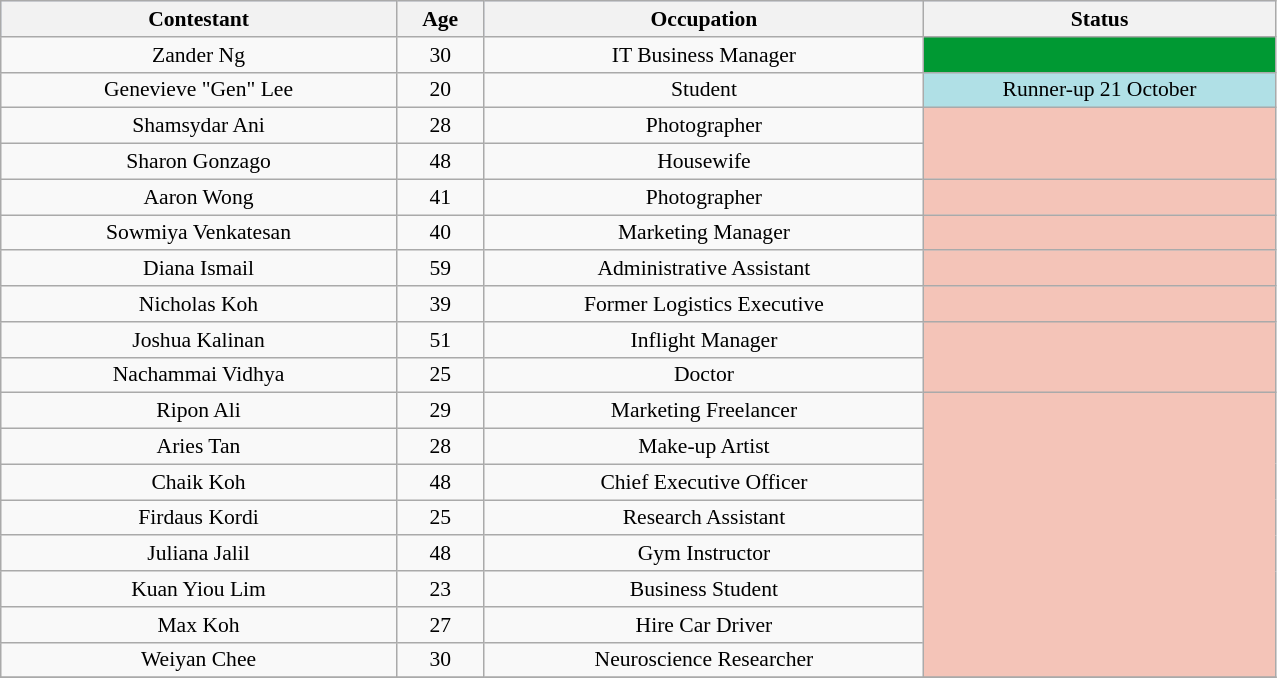<table class="wikitable sortable" style="text-align:center; font-size:90%; ">
<tr style="background:#C1D8FF;">
<th style="width:18%;">Contestant </th>
<th style="width:4%;">Age</th>
<th style="width:20%;">Occupation</th>
<th style="width:16%;">Status</th>
</tr>
<tr>
<td>Zander Ng</td>
<td>30</td>
<td>IT Business Manager</td>
<td style="background:#093;"><span></span></td>
</tr>
<tr>
<td>Genevieve "Gen" Lee</td>
<td>20</td>
<td>Student</td>
<td style="background:#B0E0E6;">Runner-up 21 October</td>
</tr>
<tr>
<td>Shamsydar Ani</td>
<td>28</td>
<td>Photographer</td>
<td style="background:#f4c4b8; text'align:center;" rowspan="2"></td>
</tr>
<tr>
<td>Sharon Gonzago</td>
<td>48</td>
<td>Housewife</td>
</tr>
<tr>
<td>Aaron Wong</td>
<td>41</td>
<td>Photographer</td>
<td style="background:#f4c4b8; text'align:center;"></td>
</tr>
<tr>
<td>Sowmiya Venkatesan</td>
<td>40</td>
<td>Marketing Manager</td>
<td style="background:#f4c4b8; text'align:center;"></td>
</tr>
<tr>
<td>Diana Ismail</td>
<td>59</td>
<td>Administrative Assistant</td>
<td style="background:#f4c4b8; text'align:center;"></td>
</tr>
<tr>
<td>Nicholas Koh</td>
<td>39</td>
<td>Former Logistics Executive</td>
<td style="background:#f4c4b8; text'align:center;"></td>
</tr>
<tr>
<td>Joshua Kalinan</td>
<td>51</td>
<td>Inflight Manager</td>
<td style="background:#f4c4b8; text'align:center;" rowspan="2"></td>
</tr>
<tr>
<td>Nachammai Vidhya</td>
<td>25</td>
<td>Doctor</td>
</tr>
<tr>
<td>Ripon Ali</td>
<td>29</td>
<td>Marketing Freelancer</td>
<td style="background:#f4c4b8; text'align:center;" rowspan="8"></td>
</tr>
<tr>
<td>Aries Tan</td>
<td>28</td>
<td>Make-up Artist</td>
</tr>
<tr>
<td>Chaik Koh</td>
<td>48</td>
<td>Chief Executive Officer</td>
</tr>
<tr>
<td>Firdaus Kordi</td>
<td>25</td>
<td>Research Assistant</td>
</tr>
<tr>
<td>Juliana Jalil</td>
<td>48</td>
<td>Gym Instructor</td>
</tr>
<tr>
<td>Kuan Yiou Lim</td>
<td>23</td>
<td>Business Student</td>
</tr>
<tr>
<td>Max Koh</td>
<td>27</td>
<td>Hire Car Driver</td>
</tr>
<tr>
<td>Weiyan Chee</td>
<td>30</td>
<td>Neuroscience Researcher</td>
</tr>
<tr>
</tr>
</table>
